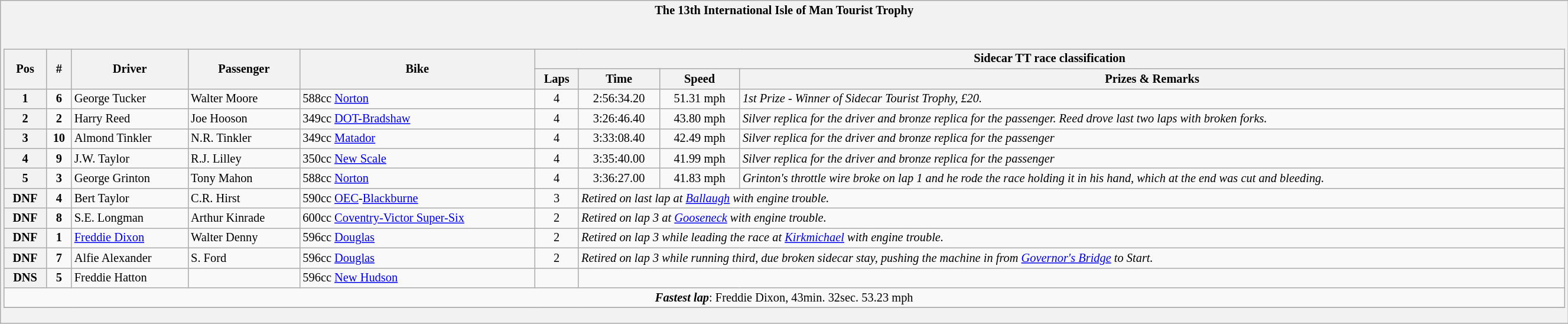<table class="wikitable" style="width:140%; font-size:85%;">
<tr>
<th style="border: 0;"> The 13th International Isle of Man Tourist Trophy</th>
</tr>
<tr>
<td style="background: #f2f2f2; border: 0; text-align: center;"><br><table class="wikitable" style="width:100%;">
<tr bgcolor="#efefef">
<th rowspan="2">Pos</th>
<th rowspan="2">#</th>
<th rowspan="2">Driver</th>
<th rowspan="2">Passenger</th>
<th rowspan="2">Bike</th>
<th colspan="4">Sidecar TT race classification</th>
</tr>
<tr>
<th>Laps</th>
<th>Time</th>
<th>Speed</th>
<th>Prizes & Remarks</th>
</tr>
<tr>
<th align="center">1</th>
<td align="center"><strong>6</strong></td>
<td align="left"> George Tucker</td>
<td align="left"> Walter Moore</td>
<td align="left">588cc <a href='#'>Norton</a></td>
<td align="center">4</td>
<td>2:56:34.20</td>
<td>51.31 mph</td>
<td align="left"><em>1st Prize - Winner of Sidecar Tourist Trophy, £20.</em></td>
</tr>
<tr>
<th align="center">2</th>
<td align="center"><strong>2</strong></td>
<td align="left"> Harry Reed</td>
<td align="left"> Joe Hooson</td>
<td align="left">349cc <a href='#'>DOT-Bradshaw</a></td>
<td align="center">4</td>
<td>3:26:46.40</td>
<td>43.80 mph</td>
<td align="left"><em>Silver replica for the driver and bronze replica for the passenger. Reed drove last two laps with broken forks.</em></td>
</tr>
<tr>
<th align="center">3</th>
<td align="center"><strong>10</strong></td>
<td align="left"> Almond Tinkler</td>
<td align="left"> N.R. Tinkler</td>
<td align="left">349cc <a href='#'>Matador</a></td>
<td align="center">4</td>
<td>3:33:08.40</td>
<td>42.49 mph</td>
<td align="left"><em>Silver replica for the driver and bronze replica for the passenger</em></td>
</tr>
<tr>
<th align="center">4</th>
<td align="center"><strong>9</strong></td>
<td align="left"> J.W. Taylor</td>
<td align="left"> R.J. Lilley</td>
<td align="left">350cc <a href='#'>New Scale</a></td>
<td align="center">4</td>
<td>3:35:40.00</td>
<td>41.99 mph</td>
<td align="left"><em>Silver replica for the driver and bronze replica for the passenger</em></td>
</tr>
<tr>
<th align="center">5</th>
<td align="center"><strong>3</strong></td>
<td align="left"> George Grinton</td>
<td align="left"> Tony Mahon</td>
<td align="left">588cc <a href='#'>Norton</a></td>
<td align="center">4</td>
<td>3:36:27.00</td>
<td>41.83 mph</td>
<td align="left"><em>Grinton's throttle wire broke on lap 1 and he rode the race holding it in his hand, which at the end was cut and bleeding.</em></td>
</tr>
<tr>
<th align="center">DNF</th>
<td><strong>4</strong></td>
<td align="left"> Bert Taylor</td>
<td align="left"> C.R. Hirst</td>
<td align="left">590cc <a href='#'>OEC</a>-<a href='#'>Blackburne</a></td>
<td align="center">3</td>
<td colspan="4"; align="left"><em>Retired on last lap at <a href='#'>Ballaugh</a> with engine trouble.</em></td>
</tr>
<tr>
<th align="center">DNF</th>
<td><strong>8</strong></td>
<td align="left"> S.E. Longman</td>
<td align="left"> Arthur Kinrade</td>
<td align="left">600cc <a href='#'>Coventry-Victor Super-Six</a></td>
<td align="center">2</td>
<td colspan="4"; align="left"><em>Retired on lap 3 at <a href='#'>Gooseneck</a> with engine trouble.</em></td>
</tr>
<tr>
<th align="center">DNF</th>
<td><strong>1</strong></td>
<td align="left"> <a href='#'>Freddie Dixon</a></td>
<td align="left"> Walter Denny</td>
<td align="left">596cc <a href='#'>Douglas</a></td>
<td align="center">2</td>
<td colspan="4"; align="left"><em>Retired on lap 3 while leading the race at <a href='#'>Kirkmichael</a> with engine trouble.</em></td>
</tr>
<tr>
<th align="center">DNF</th>
<td><strong>7</strong></td>
<td align="left"> Alfie Alexander</td>
<td align="left"> S. Ford</td>
<td align="left">596cc <a href='#'>Douglas</a></td>
<td align="center">2</td>
<td colspan="4"; align="left"><em>Retired on lap 3 while running third, due broken sidecar stay, pushing the machine in from <a href='#'>Governor's Bridge</a> to Start.</em></td>
</tr>
<tr>
<th align="center">DNS</th>
<td><strong>5</strong></td>
<td align="left"> Freddie Hatton</td>
<td align="left"></td>
<td align="left">596cc <a href='#'>New Hudson</a></td>
<td align="center"></td>
<td colspan="4"; align="left"></td>
</tr>
<tr>
<td colspan=14><strong><em>Fastest lap</em></strong>: Freddie Dixon, 43min. 32sec. 53.23 mph</td>
</tr>
<tr>
</tr>
</table>
</td>
</tr>
</table>
